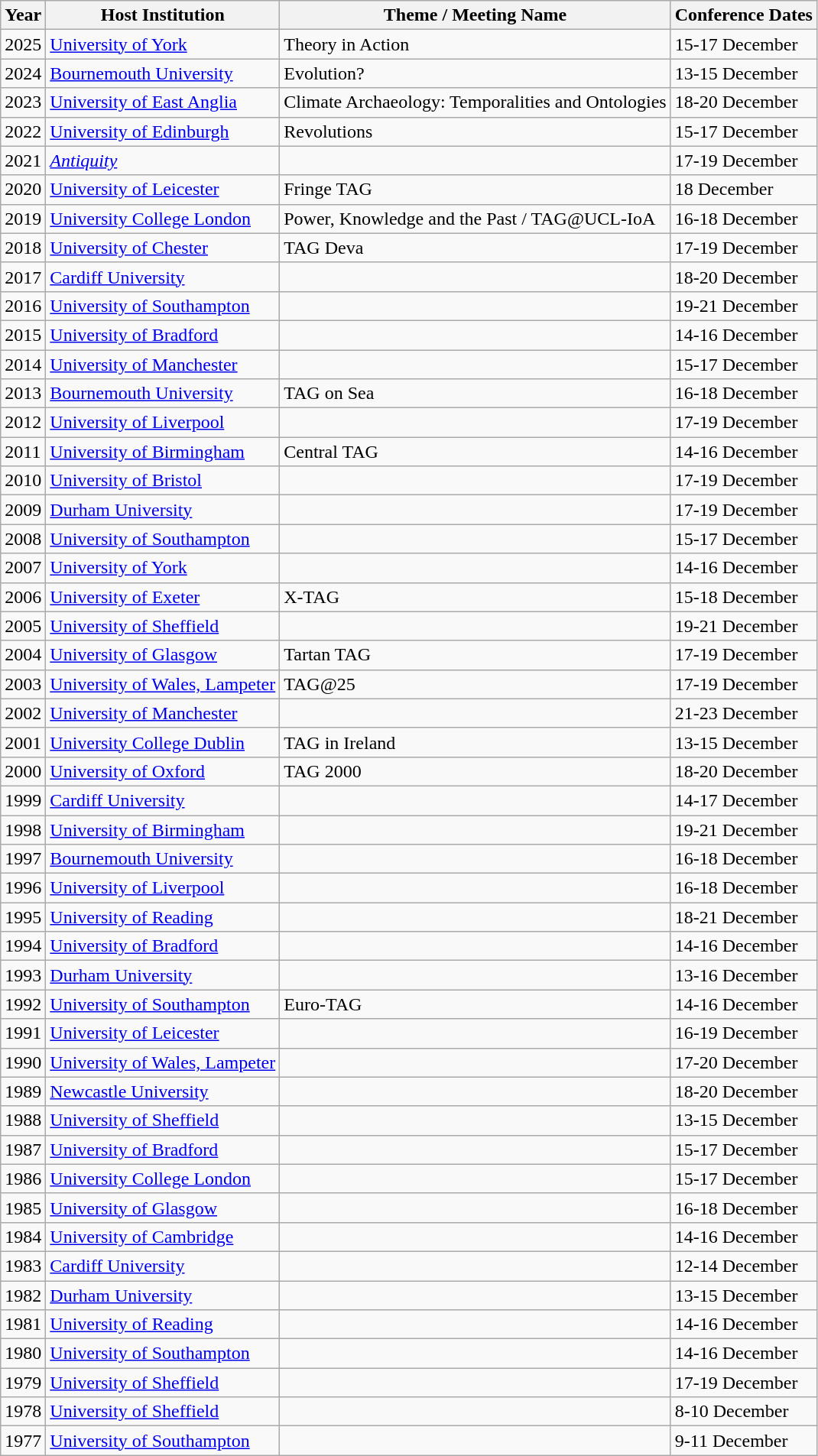<table class="wikitable sortable">
<tr>
<th>Year</th>
<th>Host Institution</th>
<th>Theme / Meeting Name</th>
<th>Conference Dates</th>
</tr>
<tr>
<td>2025</td>
<td><a href='#'>University of York</a></td>
<td>Theory in Action</td>
<td>15-17 December</td>
</tr>
<tr>
<td>2024</td>
<td><a href='#'>Bournemouth University</a></td>
<td>Evolution?</td>
<td>13-15 December</td>
</tr>
<tr>
<td>2023</td>
<td><a href='#'>University of East Anglia</a></td>
<td>Climate Archaeology: Temporalities and Ontologies</td>
<td>18-20 December</td>
</tr>
<tr>
<td>2022</td>
<td><a href='#'>University of Edinburgh</a></td>
<td>Revolutions</td>
<td>15-17 December</td>
</tr>
<tr>
<td>2021</td>
<td><a href='#'><em>Antiquity</em></a></td>
<td></td>
<td>17-19 December</td>
</tr>
<tr>
<td>2020</td>
<td><a href='#'>University of Leicester</a></td>
<td>Fringe TAG</td>
<td>18 December</td>
</tr>
<tr>
<td>2019</td>
<td><a href='#'>University College London</a></td>
<td>Power, Knowledge and the Past / TAG@UCL-IoA</td>
<td>16-18 December</td>
</tr>
<tr>
<td>2018</td>
<td><a href='#'>University of Chester</a></td>
<td>TAG Deva</td>
<td>17-19 December</td>
</tr>
<tr>
<td>2017</td>
<td><a href='#'>Cardiff University</a></td>
<td></td>
<td>18-20 December</td>
</tr>
<tr>
<td>2016</td>
<td><a href='#'>University of Southampton</a></td>
<td></td>
<td>19-21 December</td>
</tr>
<tr>
<td>2015</td>
<td><a href='#'>University of Bradford</a></td>
<td></td>
<td>14-16 December</td>
</tr>
<tr>
<td>2014</td>
<td><a href='#'>University of Manchester</a></td>
<td></td>
<td>15-17 December</td>
</tr>
<tr>
<td>2013</td>
<td><a href='#'>Bournemouth University</a></td>
<td>TAG on Sea</td>
<td>16-18 December</td>
</tr>
<tr>
<td>2012</td>
<td><a href='#'>University of Liverpool</a></td>
<td></td>
<td>17-19 December</td>
</tr>
<tr>
<td>2011</td>
<td><a href='#'>University of Birmingham</a></td>
<td>Central TAG</td>
<td>14-16 December</td>
</tr>
<tr>
<td>2010</td>
<td><a href='#'>University of Bristol</a></td>
<td></td>
<td>17-19 December</td>
</tr>
<tr>
<td>2009</td>
<td><a href='#'>Durham University</a></td>
<td></td>
<td>17-19 December</td>
</tr>
<tr>
<td>2008</td>
<td><a href='#'>University of Southampton</a></td>
<td></td>
<td>15-17 December</td>
</tr>
<tr>
<td>2007</td>
<td><a href='#'>University of York</a></td>
<td></td>
<td>14-16 December</td>
</tr>
<tr>
<td>2006</td>
<td><a href='#'>University of Exeter</a></td>
<td>X-TAG</td>
<td>15-18 December</td>
</tr>
<tr>
<td>2005</td>
<td><a href='#'>University of Sheffield</a></td>
<td></td>
<td>19-21 December</td>
</tr>
<tr>
<td>2004</td>
<td><a href='#'>University of Glasgow</a></td>
<td>Tartan TAG</td>
<td>17-19 December</td>
</tr>
<tr>
<td>2003</td>
<td><a href='#'>University of Wales, Lampeter</a></td>
<td>TAG@25</td>
<td>17-19 December</td>
</tr>
<tr>
<td>2002</td>
<td><a href='#'>University of Manchester</a></td>
<td></td>
<td>21-23 December</td>
</tr>
<tr>
<td>2001</td>
<td><a href='#'>University College Dublin</a></td>
<td>TAG in Ireland</td>
<td>13-15 December</td>
</tr>
<tr>
<td>2000</td>
<td><a href='#'>University of Oxford</a></td>
<td>TAG 2000</td>
<td>18-20 December</td>
</tr>
<tr>
<td>1999</td>
<td><a href='#'>Cardiff University</a></td>
<td></td>
<td>14-17 December</td>
</tr>
<tr>
<td>1998</td>
<td><a href='#'>University of Birmingham</a></td>
<td></td>
<td>19-21 December</td>
</tr>
<tr>
<td>1997</td>
<td><a href='#'>Bournemouth University</a></td>
<td></td>
<td>16-18 December</td>
</tr>
<tr>
<td>1996</td>
<td><a href='#'>University of Liverpool</a></td>
<td></td>
<td>16-18 December</td>
</tr>
<tr>
<td>1995</td>
<td><a href='#'>University of Reading</a></td>
<td></td>
<td>18-21 December</td>
</tr>
<tr>
<td>1994</td>
<td><a href='#'>University of Bradford</a></td>
<td></td>
<td>14-16 December</td>
</tr>
<tr>
<td>1993</td>
<td><a href='#'>Durham University</a></td>
<td></td>
<td>13-16 December</td>
</tr>
<tr>
<td>1992</td>
<td><a href='#'>University of Southampton</a></td>
<td>Euro-TAG</td>
<td>14-16 December</td>
</tr>
<tr>
<td>1991</td>
<td><a href='#'>University of Leicester</a></td>
<td></td>
<td>16-19 December</td>
</tr>
<tr>
<td>1990</td>
<td><a href='#'>University of Wales, Lampeter</a></td>
<td></td>
<td>17-20 December</td>
</tr>
<tr>
<td>1989</td>
<td><a href='#'>Newcastle University</a></td>
<td></td>
<td>18-20 December</td>
</tr>
<tr>
<td>1988</td>
<td><a href='#'>University of Sheffield</a></td>
<td></td>
<td>13-15 December</td>
</tr>
<tr>
<td>1987</td>
<td><a href='#'>University of Bradford</a></td>
<td></td>
<td>15-17 December</td>
</tr>
<tr>
<td>1986</td>
<td><a href='#'>University College London</a></td>
<td></td>
<td>15-17 December</td>
</tr>
<tr>
<td>1985</td>
<td><a href='#'>University of Glasgow</a></td>
<td></td>
<td>16-18 December</td>
</tr>
<tr>
<td>1984</td>
<td><a href='#'>University of Cambridge</a></td>
<td></td>
<td>14-16 December</td>
</tr>
<tr>
<td>1983</td>
<td><a href='#'>Cardiff University</a></td>
<td></td>
<td>12-14 December</td>
</tr>
<tr>
<td>1982</td>
<td><a href='#'>Durham University</a></td>
<td></td>
<td>13-15 December</td>
</tr>
<tr>
<td>1981</td>
<td><a href='#'>University of Reading</a></td>
<td></td>
<td>14-16 December</td>
</tr>
<tr>
<td>1980</td>
<td><a href='#'>University of Southampton</a></td>
<td></td>
<td>14-16 December</td>
</tr>
<tr>
<td>1979</td>
<td><a href='#'>University of Sheffield</a></td>
<td></td>
<td>17-19 December</td>
</tr>
<tr>
<td>1978</td>
<td><a href='#'>University of Sheffield</a></td>
<td></td>
<td>8-10 December</td>
</tr>
<tr>
<td>1977</td>
<td><a href='#'>University of Southampton</a></td>
<td></td>
<td>9-11 December</td>
</tr>
</table>
